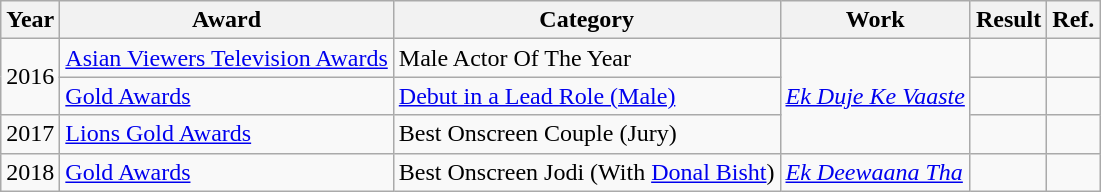<table class="wikitable">
<tr>
<th>Year</th>
<th>Award</th>
<th>Category</th>
<th>Work</th>
<th>Result</th>
<th>Ref.</th>
</tr>
<tr>
<td rowspan="2">2016</td>
<td><a href='#'>Asian Viewers Television Awards</a></td>
<td>Male Actor Of The Year</td>
<td rowspan="3"><em><a href='#'>Ek Duje Ke Vaaste</a></em></td>
<td></td>
<td></td>
</tr>
<tr>
<td><a href='#'>Gold Awards</a></td>
<td><a href='#'>Debut in a Lead Role (Male)</a></td>
<td></td>
<td></td>
</tr>
<tr>
<td>2017</td>
<td><a href='#'>Lions Gold Awards</a></td>
<td>Best Onscreen Couple (Jury)</td>
<td></td>
<td></td>
</tr>
<tr>
<td>2018</td>
<td><a href='#'>Gold Awards</a></td>
<td>Best Onscreen Jodi (With <a href='#'>Donal Bisht</a>)</td>
<td><em><a href='#'>Ek Deewaana Tha</a></em></td>
<td></td>
<td></td>
</tr>
</table>
